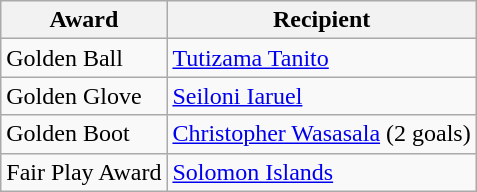<table class=wikitable>
<tr>
<th>Award</th>
<th>Recipient</th>
</tr>
<tr>
<td>Golden Ball</td>
<td> <a href='#'>Tutizama Tanito</a></td>
</tr>
<tr>
<td>Golden Glove</td>
<td> <a href='#'>Seiloni Iaruel</a></td>
</tr>
<tr>
<td>Golden Boot</td>
<td> <a href='#'>Christopher Wasasala</a> (2 goals)</td>
</tr>
<tr>
<td>Fair Play Award</td>
<td> <a href='#'>Solomon Islands</a></td>
</tr>
</table>
